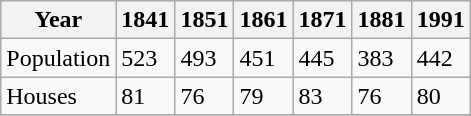<table class="wikitable">
<tr>
<th>Year</th>
<th>1841</th>
<th>1851</th>
<th>1861</th>
<th>1871</th>
<th>1881</th>
<th>1991</th>
</tr>
<tr>
<td>Population</td>
<td>523</td>
<td>493</td>
<td>451</td>
<td>445</td>
<td>383</td>
<td>442</td>
</tr>
<tr>
<td>Houses</td>
<td>81</td>
<td>76</td>
<td>79</td>
<td>83</td>
<td>76</td>
<td>80</td>
</tr>
<tr>
</tr>
</table>
